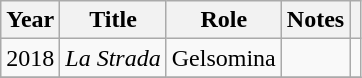<table class="wikitable">
<tr>
<th>Year</th>
<th>Title</th>
<th>Role</th>
<th>Notes</th>
<th></th>
</tr>
<tr>
<td>2018</td>
<td><em>La Strada</em></td>
<td>Gelsomina</td>
<td></td>
<td></td>
</tr>
<tr>
</tr>
</table>
